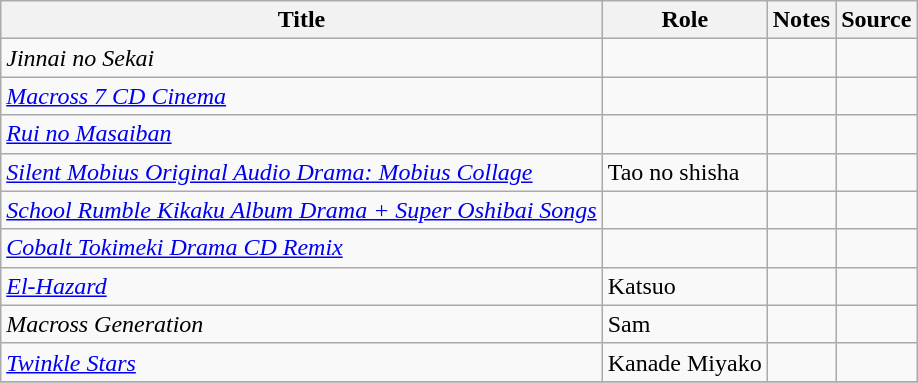<table class="wikitable sortable plainrowheaders">
<tr>
<th>Title</th>
<th>Role</th>
<th class="unsortable">Notes</th>
<th class="unsortable">Source</th>
</tr>
<tr>
<td><em>Jinnai no Sekai</em></td>
<td></td>
<td></td>
<td></td>
</tr>
<tr>
<td><em><a href='#'>Macross 7 CD Cinema</a></em></td>
<td></td>
<td></td>
<td></td>
</tr>
<tr>
<td><em><a href='#'>Rui no Masaiban</a></em></td>
<td></td>
<td></td>
<td></td>
</tr>
<tr>
<td><em><a href='#'>Silent Mobius Original Audio Drama: Mobius Collage</a></em></td>
<td>Tao no shisha</td>
<td></td>
<td></td>
</tr>
<tr>
<td><em><a href='#'>School Rumble Kikaku Album Drama + Super Oshibai Songs</a></em></td>
<td></td>
<td></td>
<td></td>
</tr>
<tr>
<td><em><a href='#'>Cobalt Tokimeki Drama CD Remix</a></em></td>
<td></td>
<td></td>
<td></td>
</tr>
<tr>
<td><em><a href='#'>El-Hazard</a></em></td>
<td>Katsuo</td>
<td></td>
<td></td>
</tr>
<tr>
<td><em>Macross Generation</em></td>
<td>Sam</td>
<td></td>
<td></td>
</tr>
<tr>
<td><em><a href='#'>Twinkle Stars</a></em></td>
<td>Kanade Miyako</td>
<td></td>
<td></td>
</tr>
<tr>
</tr>
</table>
